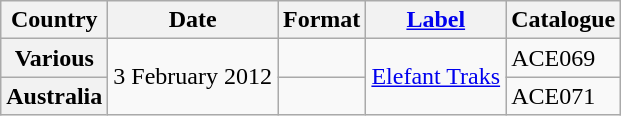<table class="wikitable plainrowheaders">
<tr>
<th scope="col">Country</th>
<th scope="col">Date</th>
<th scope="col">Format</th>
<th scope="col"><a href='#'>Label</a></th>
<th scope="col">Catalogue</th>
</tr>
<tr>
<th scope="row">Various</th>
<td rowspan="2">3 February 2012</td>
<td></td>
<td rowspan="2"><a href='#'>Elefant Traks</a></td>
<td>ACE069</td>
</tr>
<tr>
<th scope="row">Australia</th>
<td></td>
<td>ACE071</td>
</tr>
</table>
